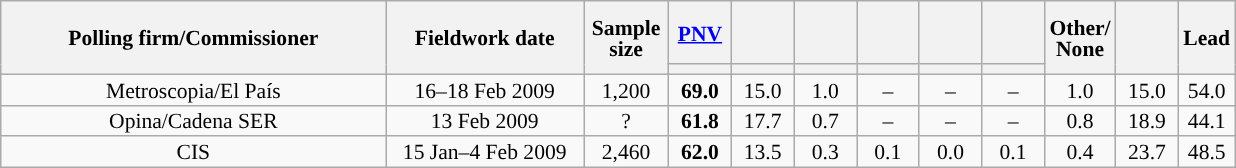<table class="wikitable collapsible collapsed" style="text-align:center; font-size:90%; line-height:14px;">
<tr style="height:42px;">
<th style="width:250px;" rowspan="2">Polling firm/Commissioner</th>
<th style="width:125px;" rowspan="2">Fieldwork date</th>
<th style="width:50px;" rowspan="2">Sample size</th>
<th style="width:35px;"><a href='#'>PNV</a></th>
<th style="width:35px;"></th>
<th style="width:35px;"></th>
<th style="width:35px;"></th>
<th style="width:35px;"></th>
<th style="width:35px;"></th>
<th style="width:35px;" rowspan="2">Other/<br>None</th>
<th style="width:35px;" rowspan="2"></th>
<th style="width:30px;" rowspan="2">Lead</th>
</tr>
<tr>
<th style="color:inherit;background:"></th>
<th style="color:inherit;background:"></th>
<th style="color:inherit;background:"></th>
<th style="color:inherit;background:"></th>
<th style="color:inherit;background:"></th>
<th style="color:inherit;background:"></th>
</tr>
<tr>
<td>Metroscopia/El País</td>
<td>16–18 Feb 2009</td>
<td>1,200</td>
<td><strong>69.0</strong></td>
<td>15.0</td>
<td>1.0</td>
<td>–</td>
<td>–</td>
<td>–</td>
<td>1.0</td>
<td>15.0</td>
<td style="background:">54.0</td>
</tr>
<tr>
<td>Opina/Cadena SER</td>
<td>13 Feb 2009</td>
<td>?</td>
<td><strong>61.8</strong></td>
<td>17.7</td>
<td>0.7</td>
<td>–</td>
<td>–</td>
<td>–</td>
<td>0.8</td>
<td>18.9</td>
<td style="background:">44.1</td>
</tr>
<tr>
<td>CIS</td>
<td>15 Jan–4 Feb 2009</td>
<td>2,460</td>
<td><strong>62.0</strong></td>
<td>13.5</td>
<td>0.3</td>
<td>0.1</td>
<td>0.0</td>
<td>0.1</td>
<td>0.4</td>
<td>23.7</td>
<td style="background:">48.5</td>
</tr>
</table>
